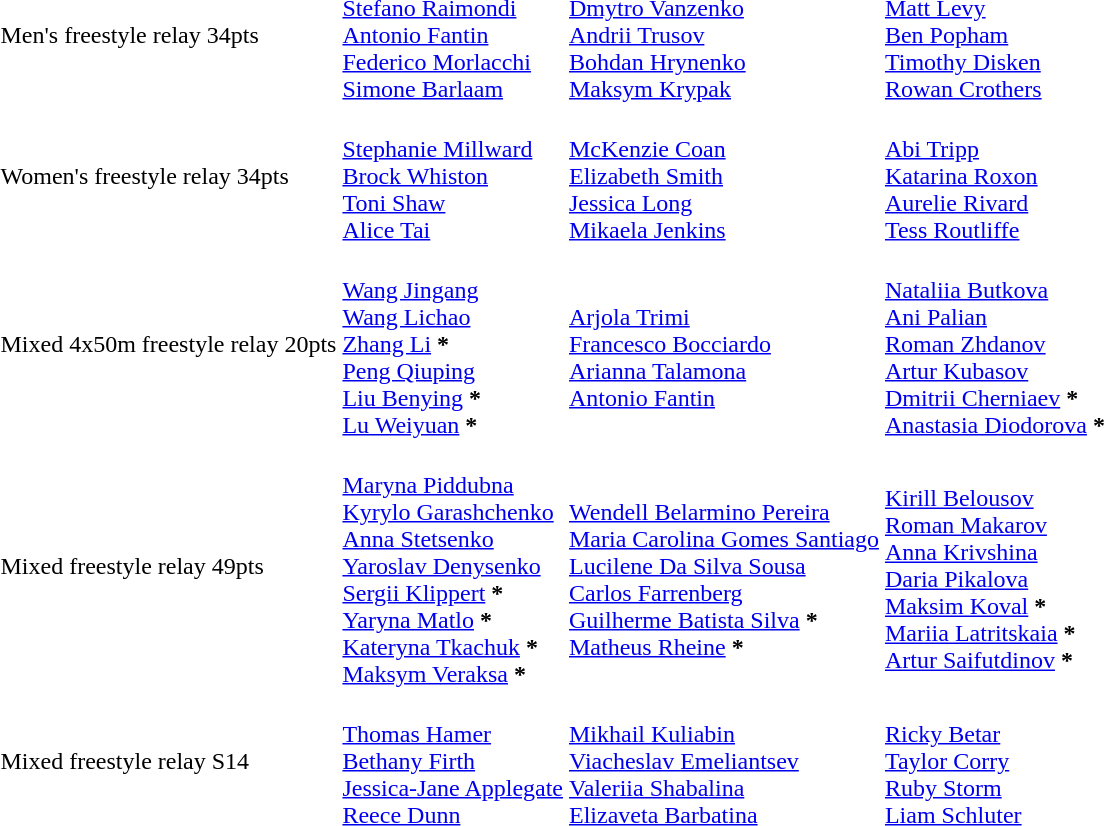<table>
<tr>
<td>Men's  freestyle relay 34pts</td>
<td><br><a href='#'>Stefano Raimondi</a><br><a href='#'>Antonio Fantin</a><br><a href='#'>Federico Morlacchi</a><br><a href='#'>Simone Barlaam</a></td>
<td><br><a href='#'>Dmytro Vanzenko</a><br><a href='#'>Andrii Trusov</a><br><a href='#'>Bohdan Hrynenko</a><br><a href='#'>Maksym Krypak</a></td>
<td><br><a href='#'>Matt Levy</a><br><a href='#'>Ben Popham</a><br><a href='#'>Timothy Disken</a><br><a href='#'>Rowan Crothers</a></td>
</tr>
<tr>
<td>Women's  freestyle relay 34pts</td>
<td><br><a href='#'>Stephanie Millward</a><br><a href='#'>Brock Whiston</a><br><a href='#'>Toni Shaw</a><br><a href='#'>Alice Tai</a></td>
<td><br><a href='#'>McKenzie Coan</a><br><a href='#'>Elizabeth Smith</a><br><a href='#'>Jessica Long</a><br><a href='#'>Mikaela Jenkins</a></td>
<td><br><a href='#'>Abi Tripp</a><br><a href='#'>Katarina Roxon</a><br><a href='#'>Aurelie Rivard</a><br><a href='#'>Tess Routliffe</a></td>
</tr>
<tr>
<td>Mixed 4x50m freestyle relay 20pts</td>
<td><br><a href='#'>Wang Jingang</a><br><a href='#'>Wang Lichao</a><br><a href='#'>Zhang Li</a> <strong>*</strong><br><a href='#'>Peng Qiuping</a><br><a href='#'>Liu Benying</a> <strong>*</strong><br><a href='#'>Lu Weiyuan</a> <strong>*</strong></td>
<td><br><a href='#'>Arjola Trimi</a><br><a href='#'>Francesco Bocciardo</a><br><a href='#'>Arianna Talamona</a><br><a href='#'>Antonio Fantin</a></td>
<td><br><a href='#'>Nataliia Butkova</a><br><a href='#'>Ani Palian</a><br><a href='#'>Roman Zhdanov</a><br><a href='#'>Artur Kubasov</a><br><a href='#'>Dmitrii Cherniaev</a> <strong>*</strong><br><a href='#'>Anastasia Diodorova</a> <strong>*</strong></td>
</tr>
<tr>
<td>Mixed  freestyle relay 49pts</td>
<td><br><a href='#'>Maryna Piddubna</a><br><a href='#'>Kyrylo Garashchenko</a><br><a href='#'>Anna Stetsenko</a><br><a href='#'>Yaroslav Denysenko</a><br><a href='#'>Sergii Klippert</a> <strong>*</strong><br><a href='#'>Yaryna Matlo</a> <strong>*</strong><br><a href='#'>Kateryna Tkachuk</a> <strong>*</strong><br><a href='#'>Maksym Veraksa</a> <strong>*</strong></td>
<td><br><a href='#'>Wendell Belarmino Pereira</a><br><a href='#'>Maria Carolina Gomes Santiago</a><br><a href='#'>Lucilene Da Silva Sousa</a><br><a href='#'>Carlos Farrenberg</a><br><a href='#'>Guilherme Batista Silva</a> <strong>*</strong><br><a href='#'>Matheus Rheine</a> <strong>*</strong></td>
<td><br><a href='#'>Kirill Belousov</a><br><a href='#'>Roman Makarov</a><br><a href='#'>Anna Krivshina</a><br><a href='#'>Daria Pikalova</a><br><a href='#'>Maksim Koval</a> <strong>*</strong><br><a href='#'>Mariia Latritskaia</a> <strong>*</strong><br><a href='#'>Artur Saifutdinov</a> <strong>*</strong></td>
</tr>
<tr>
<td>Mixed  freestyle relay S14</td>
<td><br><a href='#'>Thomas Hamer</a><br><a href='#'>Bethany Firth</a><br><a href='#'>Jessica-Jane Applegate</a><br><a href='#'>Reece Dunn</a></td>
<td><br><a href='#'>Mikhail Kuliabin</a><br><a href='#'>Viacheslav Emeliantsev</a><br><a href='#'>Valeriia Shabalina</a><br><a href='#'>Elizaveta Barbatina</a></td>
<td><br><a href='#'>Ricky Betar</a><br><a href='#'>Taylor Corry</a><br><a href='#'>Ruby Storm</a><br><a href='#'>Liam Schluter</a></td>
</tr>
</table>
